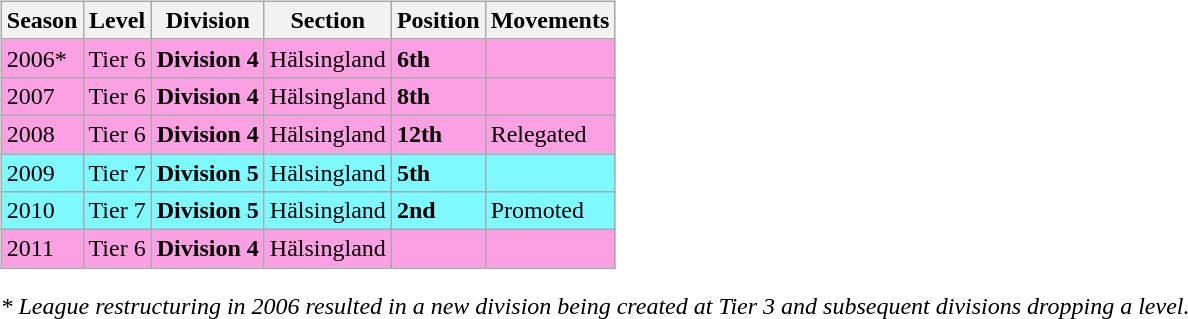<table>
<tr>
<td valign="top" width=0%><br><table class="wikitable">
<tr style="background:#f0f6fa;">
<th><strong>Season</strong></th>
<th><strong>Level</strong></th>
<th><strong>Division</strong></th>
<th><strong>Section</strong></th>
<th><strong>Position</strong></th>
<th><strong>Movements</strong></th>
</tr>
<tr>
<td style="background:#FBA0E3;">2006*</td>
<td style="background:#FBA0E3;">Tier 6</td>
<td style="background:#FBA0E3;"><strong>Division 4</strong></td>
<td style="background:#FBA0E3;">Hälsingland</td>
<td style="background:#FBA0E3;"><strong>6th</strong></td>
<td style="background:#FBA0E3;"></td>
</tr>
<tr>
<td style="background:#FBA0E3;">2007</td>
<td style="background:#FBA0E3;">Tier 6</td>
<td style="background:#FBA0E3;"><strong>Division 4</strong></td>
<td style="background:#FBA0E3;">Hälsingland</td>
<td style="background:#FBA0E3;"><strong>8th</strong></td>
<td style="background:#FBA0E3;"></td>
</tr>
<tr>
<td style="background:#FBA0E3;">2008</td>
<td style="background:#FBA0E3;">Tier 6</td>
<td style="background:#FBA0E3;"><strong>Division 4</strong></td>
<td style="background:#FBA0E3;">Hälsingland</td>
<td style="background:#FBA0E3;"><strong>12th</strong></td>
<td style="background:#FBA0E3;">Relegated</td>
</tr>
<tr>
<td style="background:#7DF9FF;">2009</td>
<td style="background:#7DF9FF;">Tier 7</td>
<td style="background:#7DF9FF;"><strong>Division 5</strong></td>
<td style="background:#7DF9FF;">Hälsingland</td>
<td style="background:#7DF9FF;"><strong>5th</strong></td>
<td style="background:#7DF9FF;"></td>
</tr>
<tr>
<td style="background:#7DF9FF;">2010</td>
<td style="background:#7DF9FF;">Tier 7</td>
<td style="background:#7DF9FF;"><strong>Division 5</strong></td>
<td style="background:#7DF9FF;">Hälsingland</td>
<td style="background:#7DF9FF;"><strong>2nd</strong></td>
<td style="background:#7DF9FF;">Promoted</td>
</tr>
<tr>
<td style="background:#FBA0E3;">2011</td>
<td style="background:#FBA0E3;">Tier 6</td>
<td style="background:#FBA0E3;"><strong>Division 4</strong></td>
<td style="background:#FBA0E3;">Hälsingland</td>
<td style="background:#FBA0E3;"></td>
<td style="background:#FBA0E3;"></td>
</tr>
</table>
<em>* League restructuring in 2006 resulted in a new division being created at Tier 3 and subsequent divisions dropping a level.</em>


</td>
</tr>
</table>
